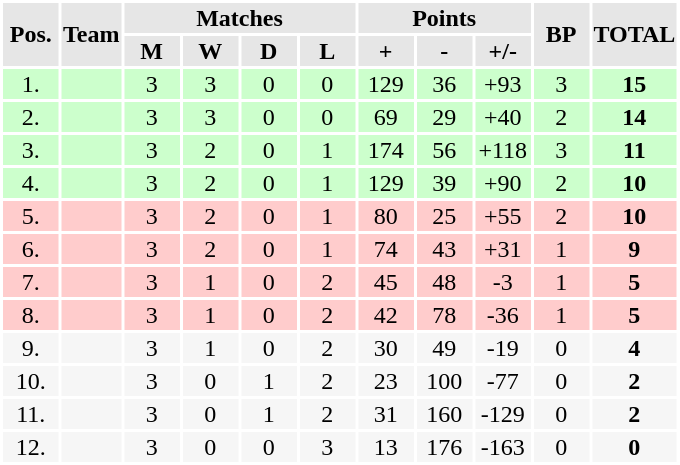<table class="toccolours" style="margin: 0;background:#ffffff; text-align:center">
<tr style="background:#e6e6e6">
<th rowspan=2 width=35px>Pos.</th>
<th rowspan=2>Team</th>
<th colspan=4>Matches</th>
<th colspan=3>Points</th>
<th rowspan=2 width=35px>BP</th>
<th rowspan=2 width=35px>TOTAL</th>
</tr>
<tr style="background:#e6e6e6">
<th width=35px>M</th>
<th width=35px>W</th>
<th width=35px>D</th>
<th width=35px>L</th>
<th width=35px>+</th>
<th width=35px>-</th>
<th width=35px>+/-</th>
</tr>
<tr style="background:#ccffcc; color:black;">
<td>1.</td>
<td align=left></td>
<td>3</td>
<td>3</td>
<td>0</td>
<td>0</td>
<td>129</td>
<td>36</td>
<td>+93</td>
<td>3</td>
<td><strong>15</strong></td>
</tr>
<tr style="background:#ccffcc; color:black;">
<td>2.</td>
<td align=left></td>
<td>3</td>
<td>3</td>
<td>0</td>
<td>0</td>
<td>69</td>
<td>29</td>
<td>+40</td>
<td>2</td>
<td><strong>14</strong></td>
</tr>
<tr style="background:#ccffcc; color:black;">
<td>3.</td>
<td align=left></td>
<td>3</td>
<td>2</td>
<td>0</td>
<td>1</td>
<td>174</td>
<td>56</td>
<td>+118</td>
<td>3</td>
<td><strong>11</strong></td>
</tr>
<tr style="background:#ccffcc; color:black;">
<td>4.</td>
<td align=left></td>
<td>3</td>
<td>2</td>
<td>0</td>
<td>1</td>
<td>129</td>
<td>39</td>
<td>+90</td>
<td>2</td>
<td><strong>10</strong></td>
</tr>
<tr style="background:#ffcccc; color:black;">
<td>5.</td>
<td align=left></td>
<td>3</td>
<td>2</td>
<td>0</td>
<td>1</td>
<td>80</td>
<td>25</td>
<td>+55</td>
<td>2</td>
<td><strong>10</strong></td>
</tr>
<tr style="background:#ffcccc; color:black;">
<td>6.</td>
<td align=left></td>
<td>3</td>
<td>2</td>
<td>0</td>
<td>1</td>
<td>74</td>
<td>43</td>
<td>+31</td>
<td>1</td>
<td><strong>9</strong></td>
</tr>
<tr style="background:#ffcccc; color:black;">
<td>7.</td>
<td align=left></td>
<td>3</td>
<td>1</td>
<td>0</td>
<td>2</td>
<td>45</td>
<td>48</td>
<td>-3</td>
<td>1</td>
<td><strong>5</strong></td>
</tr>
<tr style="background:#ffcccc; color:black;">
<td>8.</td>
<td align=left></td>
<td>3</td>
<td>1</td>
<td>0</td>
<td>2</td>
<td>42</td>
<td>78</td>
<td>-36</td>
<td>1</td>
<td><strong>5</strong></td>
</tr>
<tr style="background:#f6f6f6; color:black;">
<td>9.</td>
<td align=left></td>
<td>3</td>
<td>1</td>
<td>0</td>
<td>2</td>
<td>30</td>
<td>49</td>
<td>-19</td>
<td>0</td>
<td><strong>4</strong></td>
</tr>
<tr style="background:#f6f6f6; color:black;">
<td>10.</td>
<td align=left></td>
<td>3</td>
<td>0</td>
<td>1</td>
<td>2</td>
<td>23</td>
<td>100</td>
<td>-77</td>
<td>0</td>
<td><strong>2</strong></td>
</tr>
<tr style="background:#f6f6f6; color:black;">
<td>11.</td>
<td align=left></td>
<td>3</td>
<td>0</td>
<td>1</td>
<td>2</td>
<td>31</td>
<td>160</td>
<td>-129</td>
<td>0</td>
<td><strong>2</strong></td>
</tr>
<tr style="background:#f6f6f6; color:black;">
<td>12.</td>
<td align=left></td>
<td>3</td>
<td>0</td>
<td>0</td>
<td>3</td>
<td>13</td>
<td>176</td>
<td>-163</td>
<td>0</td>
<td><strong>0</strong></td>
</tr>
</table>
